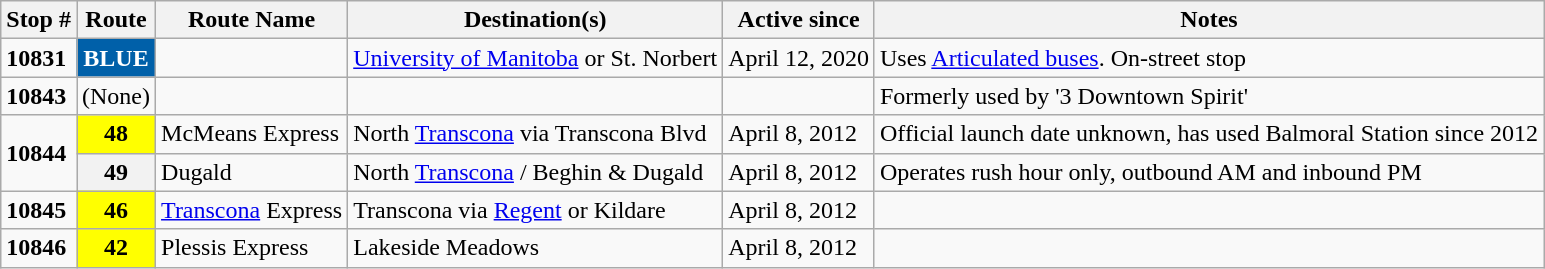<table class="wikitable">
<tr>
<th>Stop #</th>
<th>Route</th>
<th>Route Name</th>
<th>Destination(s)</th>
<th>Active since</th>
<th>Notes</th>
</tr>
<tr>
<td><strong>10831</strong></td>
<th style="background: #0060A9; color: #FFFFFF;">BLUE</th>
<td></td>
<td><a href='#'>University of Manitoba</a> or St. Norbert</td>
<td>April 12, 2020</td>
<td>Uses <a href='#'>Articulated buses</a>. On-street stop</td>
</tr>
<tr>
<td><strong>10843</strong></td>
<td>(None)</td>
<td></td>
<td></td>
<td></td>
<td>Formerly used by '3 Downtown Spirit'</td>
</tr>
<tr>
<td rowspan="2"><strong>10844</strong></td>
<th style="background: yellow;">48</th>
<td>McMeans Express</td>
<td>North <a href='#'>Transcona</a> via Transcona Blvd</td>
<td>April 8, 2012</td>
<td>Official launch date unknown, has used Balmoral Station since 2012</td>
</tr>
<tr>
<th>49</th>
<td>Dugald</td>
<td>North <a href='#'>Transcona</a> / Beghin & Dugald</td>
<td>April 8, 2012</td>
<td>Operates rush hour only, outbound AM and inbound PM</td>
</tr>
<tr>
<td><strong>10845</strong></td>
<th style="background: yellow;">46</th>
<td><a href='#'>Transcona</a> Express</td>
<td>Transcona via <a href='#'>Regent</a> or Kildare</td>
<td>April 8, 2012</td>
<td></td>
</tr>
<tr>
<td><strong>10846</strong></td>
<th style="background: yellow;">42</th>
<td>Plessis Express</td>
<td>Lakeside Meadows</td>
<td>April 8, 2012</td>
</tr>
</table>
